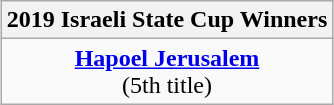<table class=wikitable style="text-align:center; margin:auto">
<tr>
<th>2019 Israeli State Cup Winners</th>
</tr>
<tr>
<td><strong><a href='#'>Hapoel Jerusalem</a></strong><br>(5th title)</td>
</tr>
</table>
